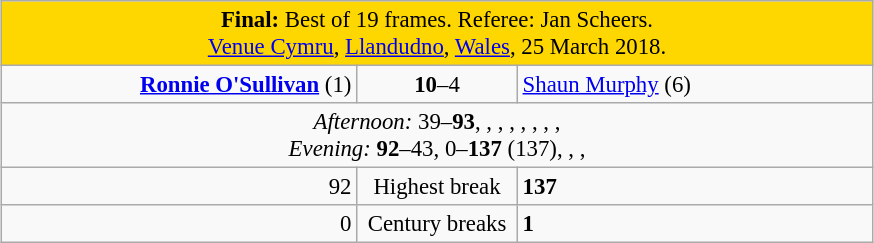<table class="wikitable" style="font-size: 95%; margin: 1em auto 1em auto;">
<tr>
<td colspan="3" align="center" bgcolor="#ffd700"><strong>Final:</strong> Best of 19 frames. Referee: Jan Scheers.<br><a href='#'>Venue Cymru</a>, <a href='#'>Llandudno</a>, <a href='#'>Wales</a>, 25 March 2018.</td>
</tr>
<tr>
<td width="230" align="right"><strong><a href='#'>Ronnie O'Sullivan</a></strong> (1)<br></td>
<td width="100" align="center"><strong>10</strong>–4</td>
<td width="230"><a href='#'>Shaun Murphy</a> (6)<br></td>
</tr>
<tr>
<td colspan="3" align="center" style="font-size: 100%"><em>Afternoon:</em> 39–<strong>93</strong>, , , , , , , ,   <br><em>Evening:</em> <strong>92</strong>–43, 0–<strong>137</strong> (137), , , </td>
</tr>
<tr>
<td align="right">92</td>
<td align="center">Highest break</td>
<td><strong>137</strong></td>
</tr>
<tr>
<td align="right">0</td>
<td align="center">Century breaks</td>
<td><strong>1</strong></td>
</tr>
</table>
